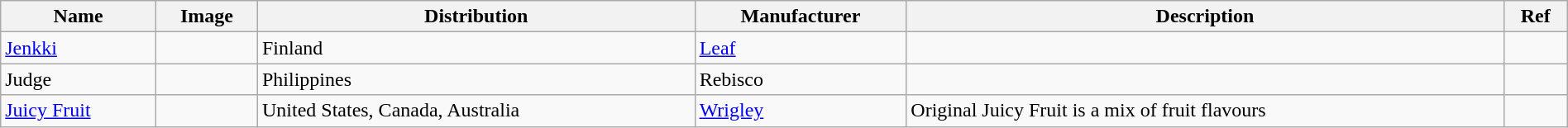<table class="wikitable sortable" style="width:100%">
<tr>
<th>Name</th>
<th class="unsortable">Image</th>
<th>Distribution</th>
<th>Manufacturer</th>
<th>Description</th>
<th>Ref</th>
</tr>
<tr>
<td><a href='#'>Jenkki</a></td>
<td></td>
<td>Finland</td>
<td><a href='#'>Leaf</a></td>
<td></td>
<td></td>
</tr>
<tr>
<td>Judge</td>
<td></td>
<td>Philippines</td>
<td>Rebisco</td>
<td></td>
<td></td>
</tr>
<tr>
<td><a href='#'>Juicy Fruit</a></td>
<td></td>
<td>United States, Canada, Australia</td>
<td><a href='#'>Wrigley</a></td>
<td>Original Juicy Fruit is a mix of fruit flavours</td>
<td></td>
</tr>
</table>
